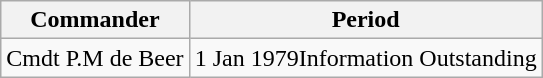<table class="wikitable">
<tr>
<th>Commander</th>
<th>Period</th>
</tr>
<tr>
<td>Cmdt P.M de Beer</td>
<td>1 Jan 1979Information Outstanding</td>
</tr>
</table>
